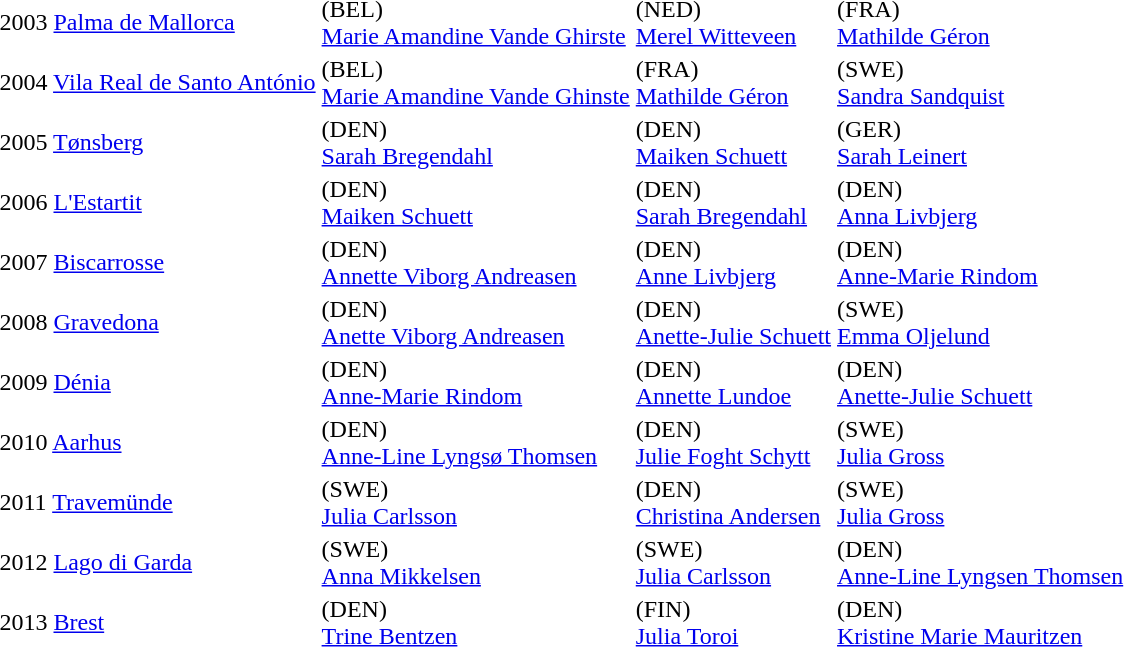<table>
<tr>
<td>2003 <a href='#'>Palma de Mallorca</a></td>
<td> (BEL)<br><a href='#'>Marie Amandine Vande Ghirste</a></td>
<td> (NED)<br><a href='#'>Merel Witteveen</a></td>
<td> (FRA)<br><a href='#'>Mathilde Géron</a></td>
</tr>
<tr>
<td>2004 <a href='#'>Vila Real de Santo António</a></td>
<td> (BEL)<br><a href='#'>Marie Amandine Vande Ghinste</a></td>
<td> (FRA)<br><a href='#'>Mathilde Géron</a></td>
<td> (SWE)<br><a href='#'>Sandra Sandquist</a></td>
</tr>
<tr>
<td>2005 <a href='#'>Tønsberg</a></td>
<td> (DEN)<br><a href='#'>Sarah Bregendahl</a></td>
<td> (DEN)<br><a href='#'>Maiken Schuett</a></td>
<td> (GER)<br><a href='#'>Sarah Leinert</a></td>
</tr>
<tr>
<td>2006 <a href='#'>L'Estartit</a></td>
<td> (DEN)<br><a href='#'>Maiken Schuett</a></td>
<td> (DEN)<br><a href='#'>Sarah Bregendahl</a></td>
<td> (DEN)<br><a href='#'>Anna Livbjerg</a></td>
</tr>
<tr>
<td>2007 <a href='#'>Biscarrosse</a></td>
<td> (DEN)<br><a href='#'>Annette Viborg Andreasen</a></td>
<td> (DEN)<br><a href='#'>Anne Livbjerg</a></td>
<td> (DEN)<br><a href='#'>Anne-Marie Rindom</a></td>
</tr>
<tr>
<td>2008 <a href='#'>Gravedona</a></td>
<td> (DEN)<br><a href='#'>Anette Viborg Andreasen</a></td>
<td> (DEN)<br><a href='#'>Anette-Julie Schuett</a></td>
<td> (SWE)<br><a href='#'>Emma Oljelund</a></td>
</tr>
<tr>
<td>2009 <a href='#'>Dénia</a></td>
<td> (DEN)<br><a href='#'>Anne-Marie Rindom</a></td>
<td> (DEN)<br><a href='#'>Annette Lundoe</a></td>
<td> (DEN)<br><a href='#'>Anette-Julie Schuett</a></td>
</tr>
<tr>
<td>2010 <a href='#'>Aarhus</a></td>
<td> (DEN)<br><a href='#'>Anne-Line Lyngsø Thomsen</a></td>
<td> (DEN)<br><a href='#'>Julie Foght Schytt</a></td>
<td> (SWE)<br><a href='#'>Julia Gross</a></td>
</tr>
<tr>
<td>2011 <a href='#'>Travemünde</a></td>
<td> (SWE)<br><a href='#'>Julia Carlsson</a></td>
<td> (DEN)<br><a href='#'>Christina Andersen</a></td>
<td> (SWE)<br><a href='#'>Julia Gross</a></td>
</tr>
<tr>
<td>2012 <a href='#'>Lago di Garda</a></td>
<td> (SWE)<br><a href='#'>Anna Mikkelsen</a></td>
<td> (SWE)<br><a href='#'>Julia Carlsson</a></td>
<td> (DEN)<br><a href='#'>Anne-Line Lyngsen Thomsen</a></td>
</tr>
<tr>
<td>2013 <a href='#'>Brest</a></td>
<td> (DEN)<br><a href='#'>Trine Bentzen</a></td>
<td> (FIN)<br><a href='#'>Julia Toroi</a></td>
<td> (DEN)<br><a href='#'>Kristine Marie Mauritzen</a></td>
</tr>
<tr>
</tr>
</table>
